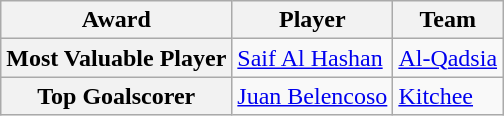<table class="wikitable" style="text-align:center">
<tr>
<th>Award</th>
<th>Player</th>
<th>Team</th>
</tr>
<tr>
<th>Most Valuable Player</th>
<td align=left> <a href='#'>Saif Al Hashan</a></td>
<td align=left> <a href='#'>Al-Qadsia</a></td>
</tr>
<tr>
<th>Top Goalscorer</th>
<td align=left> <a href='#'>Juan Belencoso</a></td>
<td align=left> <a href='#'>Kitchee</a><br></td>
</tr>
</table>
